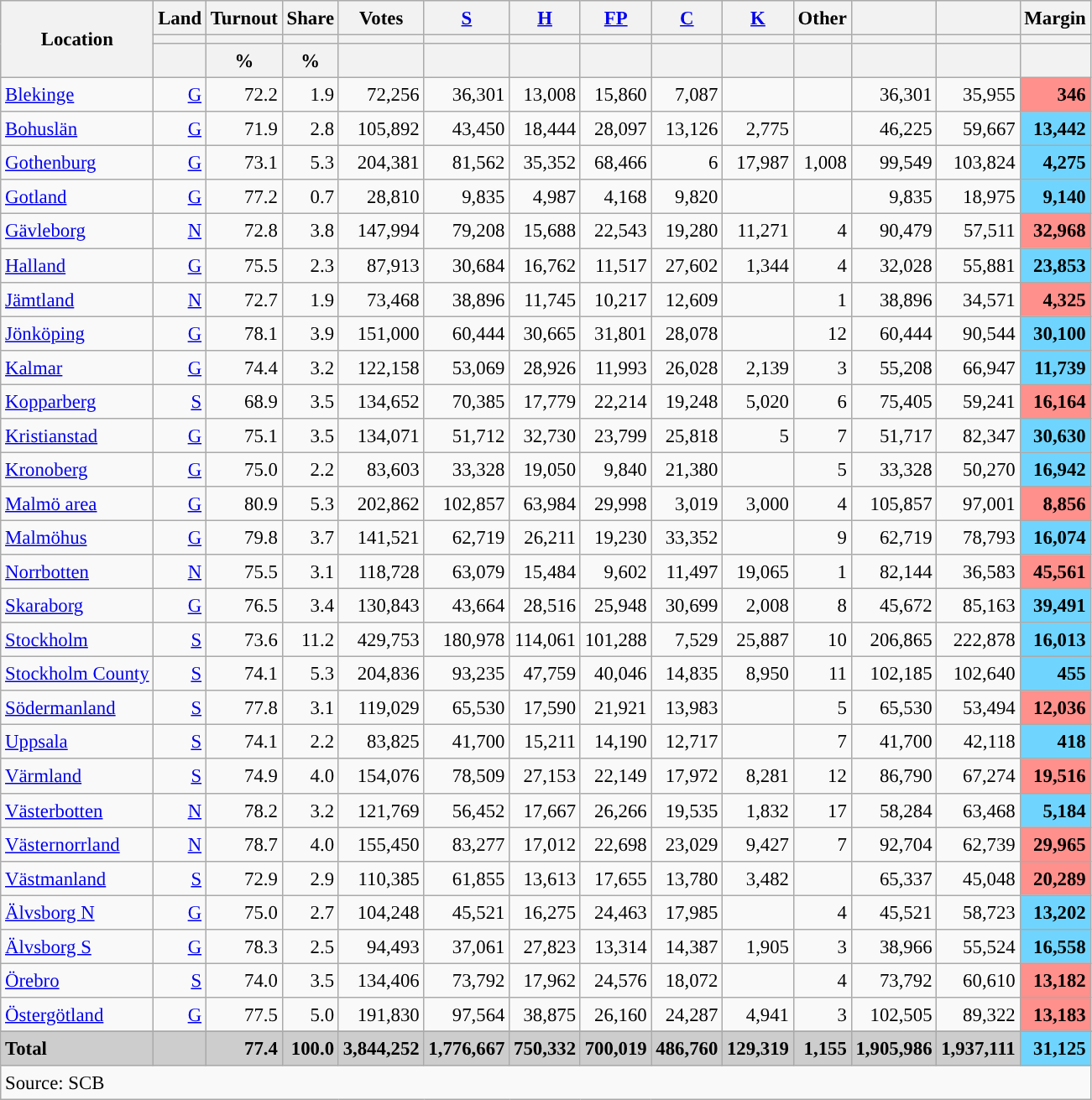<table class="wikitable sortable" style="text-align:right; font-size:95%; line-height:20px;">
<tr>
<th rowspan="3">Location</th>
<th>Land</th>
<th>Turnout</th>
<th>Share</th>
<th>Votes</th>
<th width="30px" class="unsortable"><a href='#'>S</a></th>
<th width="30px" class="unsortable"><a href='#'>H</a></th>
<th width="30px" class="unsortable"><a href='#'>FP</a></th>
<th width="30px" class="unsortable"><a href='#'>C</a></th>
<th width="30px" class="unsortable"><a href='#'>K</a></th>
<th width="30px" class="unsortable">Other</th>
<th></th>
<th></th>
<th>Margin</th>
</tr>
<tr>
<th></th>
<th></th>
<th></th>
<th></th>
<th style="background:"></th>
<th style="background:"></th>
<th style="background:"></th>
<th style="background:"></th>
<th style="background:"></th>
<th style="background:"></th>
<th style="background:"></th>
<th style="background:"></th>
<th></th>
</tr>
<tr>
<th></th>
<th data-sort-type="number">%</th>
<th data-sort-type="number">%</th>
<th></th>
<th></th>
<th data-sort-type="number"></th>
<th data-sort-type="number"></th>
<th data-sort-type="number"></th>
<th data-sort-type="number"></th>
<th data-sort-type="number"></th>
<th data-sort-type="number"></th>
<th data-sort-type="number"></th>
<th data-sort-type="number"></th>
</tr>
<tr>
<td align=left><a href='#'>Blekinge</a></td>
<td><a href='#'>G</a></td>
<td>72.2</td>
<td>1.9</td>
<td>72,256</td>
<td>36,301</td>
<td>13,008</td>
<td>15,860</td>
<td>7,087</td>
<td></td>
<td></td>
<td>36,301</td>
<td>35,955</td>
<td bgcolor=#ff908c><strong>346</strong></td>
</tr>
<tr>
<td align=left><a href='#'>Bohuslän</a></td>
<td><a href='#'>G</a></td>
<td>71.9</td>
<td>2.8</td>
<td>105,892</td>
<td>43,450</td>
<td>18,444</td>
<td>28,097</td>
<td>13,126</td>
<td>2,775</td>
<td></td>
<td>46,225</td>
<td>59,667</td>
<td bgcolor=#6fd5fe><strong>13,442</strong></td>
</tr>
<tr>
<td align=left><a href='#'>Gothenburg</a></td>
<td><a href='#'>G</a></td>
<td>73.1</td>
<td>5.3</td>
<td>204,381</td>
<td>81,562</td>
<td>35,352</td>
<td>68,466</td>
<td>6</td>
<td>17,987</td>
<td>1,008</td>
<td>99,549</td>
<td>103,824</td>
<td bgcolor=#6fd5fe><strong>4,275</strong></td>
</tr>
<tr>
<td align=left><a href='#'>Gotland</a></td>
<td><a href='#'>G</a></td>
<td>77.2</td>
<td>0.7</td>
<td>28,810</td>
<td>9,835</td>
<td>4,987</td>
<td>4,168</td>
<td>9,820</td>
<td></td>
<td></td>
<td>9,835</td>
<td>18,975</td>
<td bgcolor=#6fd5fe><strong>9,140</strong></td>
</tr>
<tr>
<td align=left><a href='#'>Gävleborg</a></td>
<td><a href='#'>N</a></td>
<td>72.8</td>
<td>3.8</td>
<td>147,994</td>
<td>79,208</td>
<td>15,688</td>
<td>22,543</td>
<td>19,280</td>
<td>11,271</td>
<td>4</td>
<td>90,479</td>
<td>57,511</td>
<td bgcolor=#ff908c><strong>32,968</strong></td>
</tr>
<tr>
<td align=left><a href='#'>Halland</a></td>
<td><a href='#'>G</a></td>
<td>75.5</td>
<td>2.3</td>
<td>87,913</td>
<td>30,684</td>
<td>16,762</td>
<td>11,517</td>
<td>27,602</td>
<td>1,344</td>
<td>4</td>
<td>32,028</td>
<td>55,881</td>
<td bgcolor=#6fd5fe><strong>23,853</strong></td>
</tr>
<tr>
<td align=left><a href='#'>Jämtland</a></td>
<td><a href='#'>N</a></td>
<td>72.7</td>
<td>1.9</td>
<td>73,468</td>
<td>38,896</td>
<td>11,745</td>
<td>10,217</td>
<td>12,609</td>
<td></td>
<td>1</td>
<td>38,896</td>
<td>34,571</td>
<td bgcolor=#ff908c><strong>4,325</strong></td>
</tr>
<tr>
<td align=left><a href='#'>Jönköping</a></td>
<td><a href='#'>G</a></td>
<td>78.1</td>
<td>3.9</td>
<td>151,000</td>
<td>60,444</td>
<td>30,665</td>
<td>31,801</td>
<td>28,078</td>
<td></td>
<td>12</td>
<td>60,444</td>
<td>90,544</td>
<td bgcolor=#6fd5fe><strong>30,100</strong></td>
</tr>
<tr>
<td align=left><a href='#'>Kalmar</a></td>
<td><a href='#'>G</a></td>
<td>74.4</td>
<td>3.2</td>
<td>122,158</td>
<td>53,069</td>
<td>28,926</td>
<td>11,993</td>
<td>26,028</td>
<td>2,139</td>
<td>3</td>
<td>55,208</td>
<td>66,947</td>
<td bgcolor=#6fd5fe><strong>11,739</strong></td>
</tr>
<tr>
<td align=left><a href='#'>Kopparberg</a></td>
<td><a href='#'>S</a></td>
<td>68.9</td>
<td>3.5</td>
<td>134,652</td>
<td>70,385</td>
<td>17,779</td>
<td>22,214</td>
<td>19,248</td>
<td>5,020</td>
<td>6</td>
<td>75,405</td>
<td>59,241</td>
<td bgcolor=#ff908c><strong>16,164</strong></td>
</tr>
<tr>
<td align=left><a href='#'>Kristianstad</a></td>
<td><a href='#'>G</a></td>
<td>75.1</td>
<td>3.5</td>
<td>134,071</td>
<td>51,712</td>
<td>32,730</td>
<td>23,799</td>
<td>25,818</td>
<td>5</td>
<td>7</td>
<td>51,717</td>
<td>82,347</td>
<td bgcolor=#6fd5fe><strong>30,630</strong></td>
</tr>
<tr>
<td align=left><a href='#'>Kronoberg</a></td>
<td><a href='#'>G</a></td>
<td>75.0</td>
<td>2.2</td>
<td>83,603</td>
<td>33,328</td>
<td>19,050</td>
<td>9,840</td>
<td>21,380</td>
<td></td>
<td>5</td>
<td>33,328</td>
<td>50,270</td>
<td bgcolor=#6fd5fe><strong>16,942</strong></td>
</tr>
<tr>
<td align=left><a href='#'>Malmö area</a></td>
<td><a href='#'>G</a></td>
<td>80.9</td>
<td>5.3</td>
<td>202,862</td>
<td>102,857</td>
<td>63,984</td>
<td>29,998</td>
<td>3,019</td>
<td>3,000</td>
<td>4</td>
<td>105,857</td>
<td>97,001</td>
<td bgcolor=#ff908c><strong>8,856</strong></td>
</tr>
<tr>
<td align=left><a href='#'>Malmöhus</a></td>
<td><a href='#'>G</a></td>
<td>79.8</td>
<td>3.7</td>
<td>141,521</td>
<td>62,719</td>
<td>26,211</td>
<td>19,230</td>
<td>33,352</td>
<td></td>
<td>9</td>
<td>62,719</td>
<td>78,793</td>
<td bgcolor=#6fd5fe><strong>16,074</strong></td>
</tr>
<tr>
<td align=left><a href='#'>Norrbotten</a></td>
<td><a href='#'>N</a></td>
<td>75.5</td>
<td>3.1</td>
<td>118,728</td>
<td>63,079</td>
<td>15,484</td>
<td>9,602</td>
<td>11,497</td>
<td>19,065</td>
<td>1</td>
<td>82,144</td>
<td>36,583</td>
<td bgcolor=#ff908c><strong>45,561</strong></td>
</tr>
<tr>
<td align=left><a href='#'>Skaraborg</a></td>
<td><a href='#'>G</a></td>
<td>76.5</td>
<td>3.4</td>
<td>130,843</td>
<td>43,664</td>
<td>28,516</td>
<td>25,948</td>
<td>30,699</td>
<td>2,008</td>
<td>8</td>
<td>45,672</td>
<td>85,163</td>
<td bgcolor=#6fd5fe><strong>39,491</strong></td>
</tr>
<tr>
<td align=left><a href='#'>Stockholm</a></td>
<td><a href='#'>S</a></td>
<td>73.6</td>
<td>11.2</td>
<td>429,753</td>
<td>180,978</td>
<td>114,061</td>
<td>101,288</td>
<td>7,529</td>
<td>25,887</td>
<td>10</td>
<td>206,865</td>
<td>222,878</td>
<td bgcolor=#6fd5fe><strong>16,013</strong></td>
</tr>
<tr>
<td align=left><a href='#'>Stockholm County</a></td>
<td><a href='#'>S</a></td>
<td>74.1</td>
<td>5.3</td>
<td>204,836</td>
<td>93,235</td>
<td>47,759</td>
<td>40,046</td>
<td>14,835</td>
<td>8,950</td>
<td>11</td>
<td>102,185</td>
<td>102,640</td>
<td bgcolor=#6fd5fe><strong>455</strong></td>
</tr>
<tr>
<td align=left><a href='#'>Södermanland</a></td>
<td><a href='#'>S</a></td>
<td>77.8</td>
<td>3.1</td>
<td>119,029</td>
<td>65,530</td>
<td>17,590</td>
<td>21,921</td>
<td>13,983</td>
<td></td>
<td>5</td>
<td>65,530</td>
<td>53,494</td>
<td bgcolor=#ff908c><strong>12,036</strong></td>
</tr>
<tr>
<td align=left><a href='#'>Uppsala</a></td>
<td><a href='#'>S</a></td>
<td>74.1</td>
<td>2.2</td>
<td>83,825</td>
<td>41,700</td>
<td>15,211</td>
<td>14,190</td>
<td>12,717</td>
<td></td>
<td>7</td>
<td>41,700</td>
<td>42,118</td>
<td bgcolor=#6fd5fe><strong>418</strong></td>
</tr>
<tr>
<td align=left><a href='#'>Värmland</a></td>
<td><a href='#'>S</a></td>
<td>74.9</td>
<td>4.0</td>
<td>154,076</td>
<td>78,509</td>
<td>27,153</td>
<td>22,149</td>
<td>17,972</td>
<td>8,281</td>
<td>12</td>
<td>86,790</td>
<td>67,274</td>
<td bgcolor=#ff908c><strong>19,516</strong></td>
</tr>
<tr>
<td align=left><a href='#'>Västerbotten</a></td>
<td><a href='#'>N</a></td>
<td>78.2</td>
<td>3.2</td>
<td>121,769</td>
<td>56,452</td>
<td>17,667</td>
<td>26,266</td>
<td>19,535</td>
<td>1,832</td>
<td>17</td>
<td>58,284</td>
<td>63,468</td>
<td bgcolor=#6fd5fe><strong>5,184</strong></td>
</tr>
<tr>
<td align=left><a href='#'>Västernorrland</a></td>
<td><a href='#'>N</a></td>
<td>78.7</td>
<td>4.0</td>
<td>155,450</td>
<td>83,277</td>
<td>17,012</td>
<td>22,698</td>
<td>23,029</td>
<td>9,427</td>
<td>7</td>
<td>92,704</td>
<td>62,739</td>
<td bgcolor=#ff908c><strong>29,965</strong></td>
</tr>
<tr>
<td align=left><a href='#'>Västmanland</a></td>
<td><a href='#'>S</a></td>
<td>72.9</td>
<td>2.9</td>
<td>110,385</td>
<td>61,855</td>
<td>13,613</td>
<td>17,655</td>
<td>13,780</td>
<td>3,482</td>
<td></td>
<td>65,337</td>
<td>45,048</td>
<td bgcolor=#ff908c><strong>20,289</strong></td>
</tr>
<tr>
<td align=left><a href='#'>Älvsborg N</a></td>
<td><a href='#'>G</a></td>
<td>75.0</td>
<td>2.7</td>
<td>104,248</td>
<td>45,521</td>
<td>16,275</td>
<td>24,463</td>
<td>17,985</td>
<td></td>
<td>4</td>
<td>45,521</td>
<td>58,723</td>
<td bgcolor=#6fd5fe><strong>13,202</strong></td>
</tr>
<tr>
<td align=left><a href='#'>Älvsborg S</a></td>
<td><a href='#'>G</a></td>
<td>78.3</td>
<td>2.5</td>
<td>94,493</td>
<td>37,061</td>
<td>27,823</td>
<td>13,314</td>
<td>14,387</td>
<td>1,905</td>
<td>3</td>
<td>38,966</td>
<td>55,524</td>
<td bgcolor=#6fd5fe><strong>16,558</strong></td>
</tr>
<tr>
<td align=left><a href='#'>Örebro</a></td>
<td><a href='#'>S</a></td>
<td>74.0</td>
<td>3.5</td>
<td>134,406</td>
<td>73,792</td>
<td>17,962</td>
<td>24,576</td>
<td>18,072</td>
<td></td>
<td>4</td>
<td>73,792</td>
<td>60,610</td>
<td bgcolor=#ff908c><strong>13,182</strong></td>
</tr>
<tr>
<td align=left><a href='#'>Östergötland</a></td>
<td><a href='#'>G</a></td>
<td>77.5</td>
<td>5.0</td>
<td>191,830</td>
<td>97,564</td>
<td>38,875</td>
<td>26,160</td>
<td>24,287</td>
<td>4,941</td>
<td>3</td>
<td>102,505</td>
<td>89,322</td>
<td bgcolor=#ff908c><strong>13,183</strong></td>
</tr>
<tr>
</tr>
<tr style="background:#CDCDCD;">
<td align=left><strong>Total</strong></td>
<td></td>
<td><strong>77.4</strong></td>
<td><strong>100.0</strong></td>
<td><strong>3,844,252</strong></td>
<td><strong>1,776,667</strong></td>
<td><strong>750,332</strong></td>
<td><strong>700,019</strong></td>
<td><strong>486,760</strong></td>
<td><strong>129,319</strong></td>
<td><strong>1,155</strong></td>
<td><strong>1,905,986</strong></td>
<td><strong>1,937,111</strong></td>
<td bgcolor=#6fd5fe><strong>31,125</strong></td>
</tr>
<tr>
<td align=left colspan=14>Source: SCB </td>
</tr>
</table>
